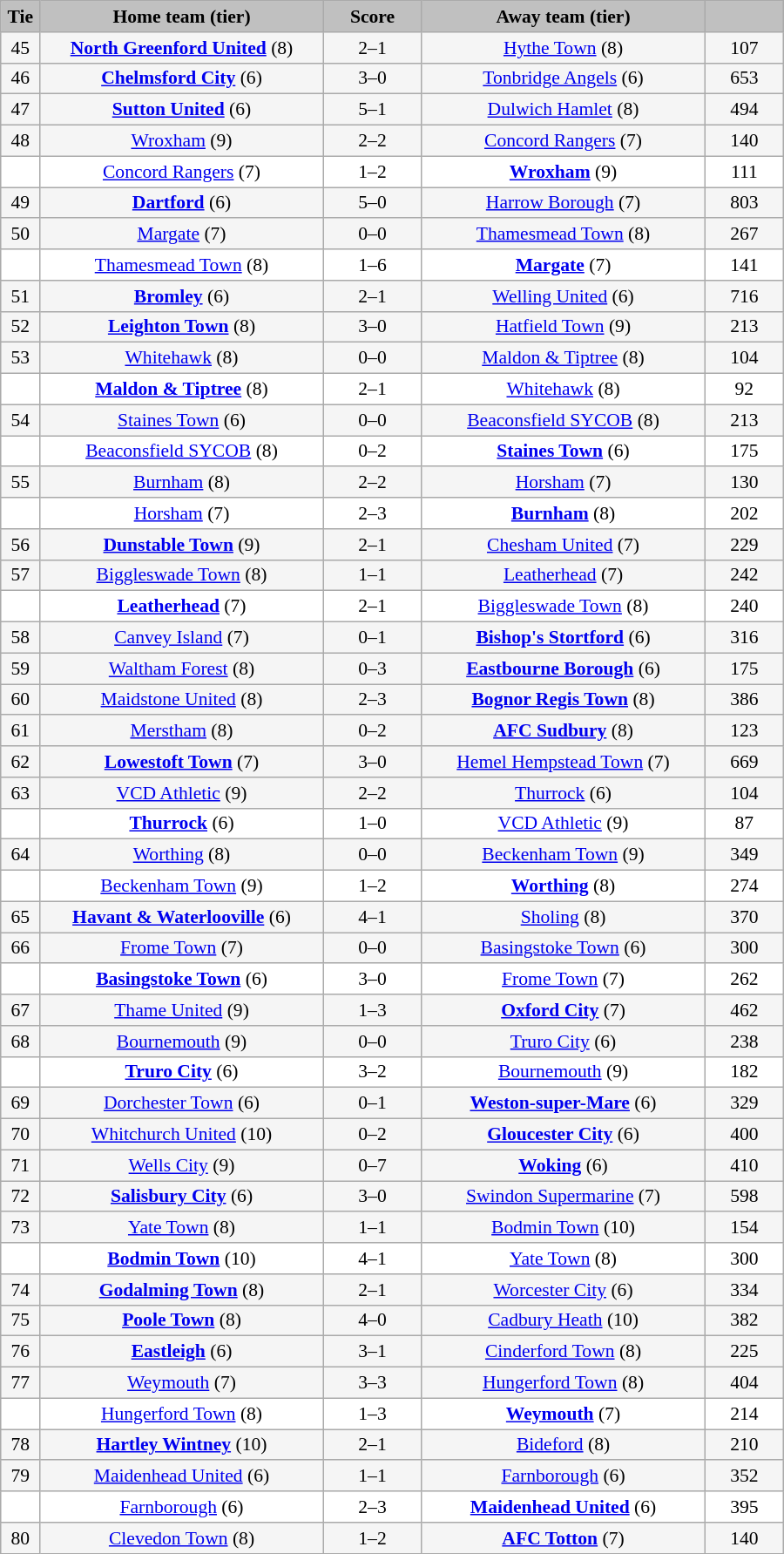<table class="wikitable" style="width: 600px; background:WhiteSmoke; text-align:center; font-size:90%">
<tr>
<td scope="col" style="width:  5.00%; background:silver;"><strong>Tie</strong></td>
<td scope="col" style="width: 36.25%; background:silver;"><strong>Home team (tier)</strong></td>
<td scope="col" style="width: 12.50%; background:silver;"><strong>Score</strong></td>
<td scope="col" style="width: 36.25%; background:silver;"><strong>Away team (tier)</strong></td>
<td scope="col" style="width: 10.00%; background:silver;"><strong></strong></td>
</tr>
<tr>
<td>45</td>
<td><strong><a href='#'>North Greenford United</a></strong> (8)</td>
<td>2–1</td>
<td><a href='#'>Hythe Town</a> (8)</td>
<td>107</td>
</tr>
<tr>
<td>46</td>
<td><strong><a href='#'>Chelmsford City</a></strong> (6)</td>
<td>3–0</td>
<td><a href='#'>Tonbridge Angels</a> (6)</td>
<td>653</td>
</tr>
<tr>
<td>47</td>
<td><strong><a href='#'>Sutton United</a></strong> (6)</td>
<td>5–1</td>
<td><a href='#'>Dulwich Hamlet</a> (8)</td>
<td>494</td>
</tr>
<tr>
<td>48</td>
<td><a href='#'>Wroxham</a> (9)</td>
<td>2–2</td>
<td><a href='#'>Concord Rangers</a> (7)</td>
<td>140</td>
</tr>
<tr style="background:white;">
<td><em></em></td>
<td><a href='#'>Concord Rangers</a> (7)</td>
<td>1–2</td>
<td><strong><a href='#'>Wroxham</a></strong> (9)</td>
<td>111</td>
</tr>
<tr>
<td>49</td>
<td><strong><a href='#'>Dartford</a></strong> (6)</td>
<td>5–0</td>
<td><a href='#'>Harrow Borough</a> (7)</td>
<td>803</td>
</tr>
<tr>
<td>50</td>
<td><a href='#'>Margate</a> (7)</td>
<td>0–0</td>
<td><a href='#'>Thamesmead Town</a> (8)</td>
<td>267</td>
</tr>
<tr style="background:white;">
<td><em></em></td>
<td><a href='#'>Thamesmead Town</a> (8)</td>
<td>1–6</td>
<td><strong><a href='#'>Margate</a></strong> (7)</td>
<td>141</td>
</tr>
<tr>
<td>51</td>
<td><strong><a href='#'>Bromley</a></strong> (6)</td>
<td>2–1</td>
<td><a href='#'>Welling United</a> (6)</td>
<td>716</td>
</tr>
<tr>
<td>52</td>
<td><strong><a href='#'>Leighton Town</a></strong> (8)</td>
<td>3–0</td>
<td><a href='#'>Hatfield Town</a> (9)</td>
<td>213</td>
</tr>
<tr>
<td>53</td>
<td><a href='#'>Whitehawk</a> (8)</td>
<td>0–0</td>
<td><a href='#'>Maldon & Tiptree</a> (8)</td>
<td>104</td>
</tr>
<tr style="background:white;">
<td><em></em></td>
<td><strong><a href='#'>Maldon & Tiptree</a></strong> (8)</td>
<td>2–1</td>
<td><a href='#'>Whitehawk</a> (8)</td>
<td>92</td>
</tr>
<tr>
<td>54</td>
<td><a href='#'>Staines Town</a> (6)</td>
<td>0–0</td>
<td><a href='#'>Beaconsfield SYCOB</a> (8)</td>
<td>213</td>
</tr>
<tr style="background:white;">
<td><em></em></td>
<td><a href='#'>Beaconsfield SYCOB</a> (8)</td>
<td>0–2</td>
<td><strong><a href='#'>Staines Town</a></strong> (6)</td>
<td>175</td>
</tr>
<tr>
<td>55</td>
<td><a href='#'>Burnham</a> (8)</td>
<td>2–2</td>
<td><a href='#'>Horsham</a> (7)</td>
<td>130</td>
</tr>
<tr style="background:white;">
<td><em></em></td>
<td><a href='#'>Horsham</a> (7)</td>
<td>2–3</td>
<td><strong><a href='#'>Burnham</a></strong> (8)</td>
<td>202</td>
</tr>
<tr>
<td>56</td>
<td><strong><a href='#'>Dunstable Town</a></strong> (9)</td>
<td>2–1</td>
<td><a href='#'>Chesham United</a> (7)</td>
<td>229</td>
</tr>
<tr>
<td>57</td>
<td><a href='#'>Biggleswade Town</a> (8)</td>
<td>1–1</td>
<td><a href='#'>Leatherhead</a> (7)</td>
<td>242</td>
</tr>
<tr style="background:white;">
<td><em></em></td>
<td><strong><a href='#'>Leatherhead</a></strong> (7)</td>
<td>2–1</td>
<td><a href='#'>Biggleswade Town</a> (8)</td>
<td>240</td>
</tr>
<tr>
<td>58</td>
<td><a href='#'>Canvey Island</a> (7)</td>
<td>0–1</td>
<td><strong><a href='#'>Bishop's Stortford</a></strong> (6)</td>
<td>316</td>
</tr>
<tr>
<td>59</td>
<td><a href='#'>Waltham Forest</a> (8)</td>
<td>0–3</td>
<td><strong><a href='#'>Eastbourne Borough</a></strong> (6)</td>
<td>175</td>
</tr>
<tr>
<td>60</td>
<td><a href='#'>Maidstone United</a> (8)</td>
<td>2–3</td>
<td><strong><a href='#'>Bognor Regis Town</a></strong> (8)</td>
<td>386</td>
</tr>
<tr>
<td>61</td>
<td><a href='#'>Merstham</a> (8)</td>
<td>0–2</td>
<td><strong><a href='#'>AFC Sudbury</a></strong> (8)</td>
<td>123</td>
</tr>
<tr>
<td>62</td>
<td><strong><a href='#'>Lowestoft Town</a></strong> (7)</td>
<td>3–0</td>
<td><a href='#'>Hemel Hempstead Town</a> (7)</td>
<td>669</td>
</tr>
<tr>
<td>63</td>
<td><a href='#'>VCD Athletic</a> (9)</td>
<td>2–2</td>
<td><a href='#'>Thurrock</a> (6)</td>
<td>104</td>
</tr>
<tr style="background:white;">
<td><em></em></td>
<td><strong><a href='#'>Thurrock</a></strong> (6)</td>
<td>1–0</td>
<td><a href='#'>VCD Athletic</a> (9)</td>
<td>87</td>
</tr>
<tr>
<td>64</td>
<td><a href='#'>Worthing</a> (8)</td>
<td>0–0</td>
<td><a href='#'>Beckenham Town</a> (9)</td>
<td>349</td>
</tr>
<tr style="background:white;">
<td><em></em></td>
<td><a href='#'>Beckenham Town</a> (9)</td>
<td>1–2</td>
<td><strong><a href='#'>Worthing</a></strong> (8)</td>
<td>274</td>
</tr>
<tr>
<td>65</td>
<td><strong><a href='#'>Havant & Waterlooville</a></strong> (6)</td>
<td>4–1</td>
<td><a href='#'>Sholing</a> (8)</td>
<td>370</td>
</tr>
<tr>
<td>66</td>
<td><a href='#'>Frome Town</a> (7)</td>
<td>0–0</td>
<td><a href='#'>Basingstoke Town</a> (6)</td>
<td>300</td>
</tr>
<tr style="background:white;">
<td><em></em></td>
<td><strong><a href='#'>Basingstoke Town</a></strong> (6)</td>
<td>3–0</td>
<td><a href='#'>Frome Town</a> (7)</td>
<td>262</td>
</tr>
<tr>
<td>67</td>
<td><a href='#'>Thame United</a> (9)</td>
<td>1–3</td>
<td><strong><a href='#'>Oxford City</a></strong> (7)</td>
<td>462</td>
</tr>
<tr>
<td>68</td>
<td><a href='#'>Bournemouth</a> (9)</td>
<td>0–0</td>
<td><a href='#'>Truro City</a> (6)</td>
<td>238</td>
</tr>
<tr style="background:white;">
<td><em></em></td>
<td><strong><a href='#'>Truro City</a></strong> (6)</td>
<td>3–2</td>
<td><a href='#'>Bournemouth</a> (9)</td>
<td>182</td>
</tr>
<tr>
<td>69</td>
<td><a href='#'>Dorchester Town</a> (6)</td>
<td>0–1</td>
<td><strong><a href='#'>Weston-super-Mare</a></strong> (6)</td>
<td>329</td>
</tr>
<tr>
<td>70</td>
<td><a href='#'>Whitchurch United</a> (10)</td>
<td>0–2</td>
<td><strong><a href='#'>Gloucester City</a></strong> (6)</td>
<td>400</td>
</tr>
<tr>
<td>71</td>
<td><a href='#'>Wells City</a> (9)</td>
<td>0–7</td>
<td><strong><a href='#'>Woking</a></strong> (6)</td>
<td>410</td>
</tr>
<tr>
<td>72</td>
<td><strong><a href='#'>Salisbury City</a></strong> (6)</td>
<td>3–0</td>
<td><a href='#'>Swindon Supermarine</a> (7)</td>
<td>598</td>
</tr>
<tr>
<td>73</td>
<td><a href='#'>Yate Town</a> (8)</td>
<td>1–1</td>
<td><a href='#'>Bodmin Town</a> (10)</td>
<td>154</td>
</tr>
<tr style="background:white;">
<td><em></em></td>
<td><strong><a href='#'>Bodmin Town</a></strong> (10)</td>
<td>4–1</td>
<td><a href='#'>Yate Town</a> (8)</td>
<td>300</td>
</tr>
<tr>
<td>74</td>
<td><strong><a href='#'>Godalming Town</a></strong> (8)</td>
<td>2–1</td>
<td><a href='#'>Worcester City</a> (6)</td>
<td>334</td>
</tr>
<tr>
<td>75</td>
<td><strong><a href='#'>Poole Town</a></strong> (8)</td>
<td>4–0</td>
<td><a href='#'>Cadbury Heath</a> (10)</td>
<td>382</td>
</tr>
<tr>
<td>76</td>
<td><strong><a href='#'>Eastleigh</a></strong> (6)</td>
<td>3–1</td>
<td><a href='#'>Cinderford Town</a> (8)</td>
<td>225</td>
</tr>
<tr>
<td>77</td>
<td><a href='#'>Weymouth</a> (7)</td>
<td>3–3</td>
<td><a href='#'>Hungerford Town</a> (8)</td>
<td>404</td>
</tr>
<tr style="background:white;">
<td><em></em></td>
<td><a href='#'>Hungerford Town</a> (8)</td>
<td>1–3</td>
<td><strong><a href='#'>Weymouth</a></strong> (7)</td>
<td>214</td>
</tr>
<tr>
<td>78</td>
<td><strong><a href='#'>Hartley Wintney</a></strong> (10)</td>
<td>2–1</td>
<td><a href='#'>Bideford</a> (8)</td>
<td>210</td>
</tr>
<tr>
<td>79</td>
<td><a href='#'>Maidenhead United</a> (6)</td>
<td>1–1</td>
<td><a href='#'>Farnborough</a> (6)</td>
<td>352</td>
</tr>
<tr style="background:white;">
<td><em></em></td>
<td><a href='#'>Farnborough</a> (6)</td>
<td>2–3</td>
<td><strong><a href='#'>Maidenhead United</a></strong> (6)</td>
<td>395</td>
</tr>
<tr>
<td>80</td>
<td><a href='#'>Clevedon Town</a> (8)</td>
<td>1–2</td>
<td><strong><a href='#'>AFC Totton</a></strong> (7)</td>
<td>140</td>
</tr>
</table>
